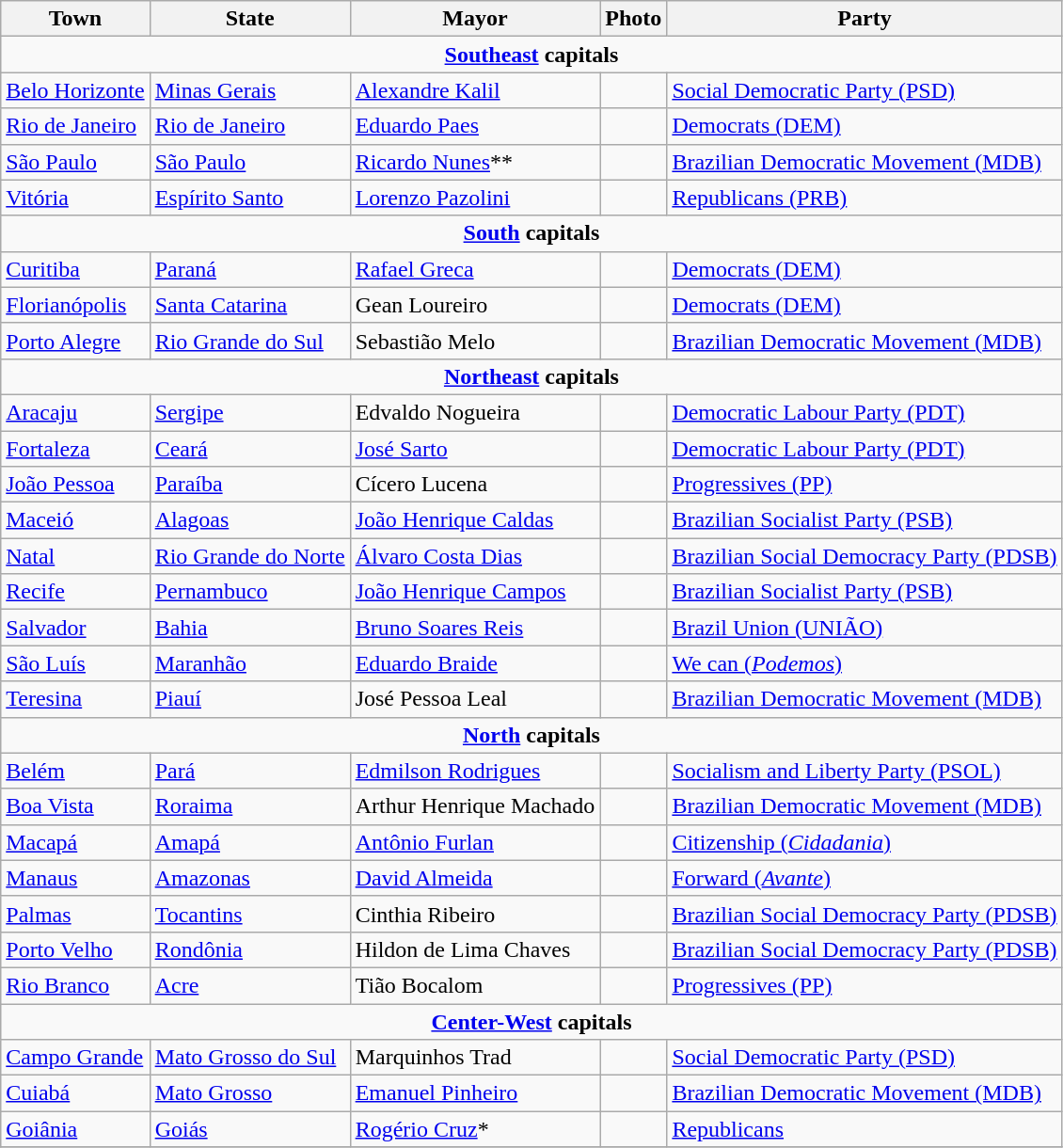<table class="wikitable">
<tr>
<th>Town</th>
<th>State</th>
<th>Mayor</th>
<th>Photo</th>
<th>Party</th>
</tr>
<tr>
<td colspan="5" align="center"><strong><a href='#'>Southeast</a> capitals</strong></td>
</tr>
<tr>
<td><a href='#'>Belo Horizonte</a></td>
<td><a href='#'>Minas Gerais</a></td>
<td><a href='#'>Alexandre Kalil</a></td>
<td></td>
<td><a href='#'>Social Democratic Party (PSD)</a></td>
</tr>
<tr>
<td><a href='#'>Rio de Janeiro</a></td>
<td><a href='#'>Rio de Janeiro</a></td>
<td><a href='#'>Eduardo Paes</a></td>
<td></td>
<td><a href='#'>Democrats (DEM)</a></td>
</tr>
<tr>
<td><a href='#'>São Paulo</a></td>
<td><a href='#'>São Paulo</a></td>
<td><a href='#'>Ricardo Nunes</a>**</td>
<td></td>
<td><a href='#'>Brazilian Democratic Movement (MDB)</a></td>
</tr>
<tr>
<td><a href='#'>Vitória</a></td>
<td><a href='#'>Espírito Santo</a></td>
<td><a href='#'>Lorenzo Pazolini</a></td>
<td></td>
<td><a href='#'>Republicans (PRB)</a></td>
</tr>
<tr>
<td colspan="5" align="center"><strong><a href='#'>South</a> capitals</strong></td>
</tr>
<tr>
<td><a href='#'>Curitiba</a></td>
<td><a href='#'>Paraná</a></td>
<td><a href='#'>Rafael Greca</a></td>
<td></td>
<td><a href='#'>Democrats (DEM)</a></td>
</tr>
<tr>
<td><a href='#'>Florianópolis</a></td>
<td><a href='#'>Santa Catarina</a></td>
<td>Gean Loureiro</td>
<td></td>
<td><a href='#'>Democrats (DEM)</a></td>
</tr>
<tr>
<td><a href='#'>Porto Alegre</a></td>
<td><a href='#'>Rio Grande do Sul</a></td>
<td>Sebastião Melo</td>
<td></td>
<td><a href='#'>Brazilian Democratic Movement (MDB)</a></td>
</tr>
<tr>
<td colspan="5" align="center"><strong><a href='#'>Northeast</a> capitals</strong></td>
</tr>
<tr>
<td><a href='#'>Aracaju</a></td>
<td><a href='#'>Sergipe</a></td>
<td>Edvaldo Nogueira</td>
<td></td>
<td><a href='#'>Democratic Labour Party (PDT)</a></td>
</tr>
<tr>
<td><a href='#'>Fortaleza</a></td>
<td><a href='#'>Ceará</a></td>
<td><a href='#'>José Sarto</a></td>
<td></td>
<td><a href='#'>Democratic Labour Party (PDT)</a></td>
</tr>
<tr>
<td><a href='#'>João Pessoa</a></td>
<td><a href='#'>Paraíba</a></td>
<td>Cícero Lucena</td>
<td></td>
<td><a href='#'>Progressives (PP)</a></td>
</tr>
<tr>
<td><a href='#'>Maceió</a></td>
<td><a href='#'>Alagoas</a></td>
<td><a href='#'>João Henrique Caldas</a></td>
<td></td>
<td><a href='#'>Brazilian Socialist Party (PSB)</a></td>
</tr>
<tr>
<td><a href='#'>Natal</a></td>
<td><a href='#'>Rio Grande do Norte</a></td>
<td><a href='#'>Álvaro Costa Dias</a></td>
<td></td>
<td><a href='#'>Brazilian Social Democracy Party (PDSB)</a></td>
</tr>
<tr>
<td><a href='#'>Recife</a></td>
<td><a href='#'>Pernambuco</a></td>
<td><a href='#'>João Henrique Campos</a></td>
<td></td>
<td><a href='#'>Brazilian Socialist Party (PSB)</a></td>
</tr>
<tr>
<td><a href='#'>Salvador</a></td>
<td><a href='#'>Bahia</a></td>
<td><a href='#'>Bruno Soares Reis</a></td>
<td></td>
<td><a href='#'>Brazil Union (UNIÃO)</a></td>
</tr>
<tr>
<td><a href='#'>São Luís</a></td>
<td><a href='#'>Maranhão</a></td>
<td><a href='#'>Eduardo Braide</a></td>
<td></td>
<td><a href='#'>We can (<em>Podemos</em>)</a></td>
</tr>
<tr>
<td><a href='#'>Teresina</a></td>
<td><a href='#'>Piauí</a></td>
<td>José Pessoa Leal</td>
<td></td>
<td><a href='#'>Brazilian Democratic Movement (MDB)</a></td>
</tr>
<tr>
<td colspan="5" align="center"><strong><a href='#'>North</a> capitals</strong></td>
</tr>
<tr>
<td><a href='#'>Belém</a></td>
<td><a href='#'>Pará</a></td>
<td><a href='#'>Edmilson Rodrigues</a></td>
<td></td>
<td><a href='#'>Socialism and Liberty Party (PSOL)</a></td>
</tr>
<tr>
<td><a href='#'>Boa Vista</a></td>
<td><a href='#'>Roraima</a></td>
<td>Arthur Henrique Machado</td>
<td></td>
<td><a href='#'>Brazilian Democratic Movement (MDB)</a></td>
</tr>
<tr>
<td><a href='#'>Macapá</a></td>
<td><a href='#'>Amapá</a></td>
<td><a href='#'>Antônio Furlan</a></td>
<td></td>
<td><a href='#'>Citizenship (<em>Cidadania</em>)</a></td>
</tr>
<tr>
<td><a href='#'>Manaus</a></td>
<td><a href='#'>Amazonas</a></td>
<td><a href='#'>David Almeida</a></td>
<td></td>
<td><a href='#'>Forward (<em>Avante</em>)</a></td>
</tr>
<tr>
<td><a href='#'>Palmas</a></td>
<td><a href='#'>Tocantins</a></td>
<td>Cinthia Ribeiro</td>
<td></td>
<td><a href='#'>Brazilian Social Democracy Party (PDSB)</a></td>
</tr>
<tr>
<td><a href='#'>Porto Velho</a></td>
<td><a href='#'>Rondônia</a></td>
<td>Hildon de Lima Chaves</td>
<td></td>
<td><a href='#'>Brazilian Social Democracy Party (PDSB)</a></td>
</tr>
<tr>
<td><a href='#'>Rio Branco</a></td>
<td><a href='#'>Acre</a></td>
<td>Tião Bocalom</td>
<td></td>
<td><a href='#'>Progressives (PP)</a></td>
</tr>
<tr>
<td colspan="5" align="center"><strong><a href='#'>Center-West</a> capitals</strong></td>
</tr>
<tr>
<td><a href='#'>Campo Grande</a></td>
<td><a href='#'>Mato Grosso do Sul</a></td>
<td>Marquinhos Trad</td>
<td></td>
<td><a href='#'>Social Democratic Party (PSD)</a></td>
</tr>
<tr>
<td><a href='#'>Cuiabá</a></td>
<td><a href='#'>Mato Grosso</a></td>
<td><a href='#'>Emanuel Pinheiro</a></td>
<td></td>
<td><a href='#'>Brazilian Democratic Movement (MDB)</a></td>
</tr>
<tr>
<td><a href='#'>Goiânia</a></td>
<td><a href='#'>Goiás</a></td>
<td><a href='#'>Rogério Cruz</a>*</td>
<td></td>
<td><a href='#'>Republicans</a></td>
</tr>
<tr>
</tr>
</table>
